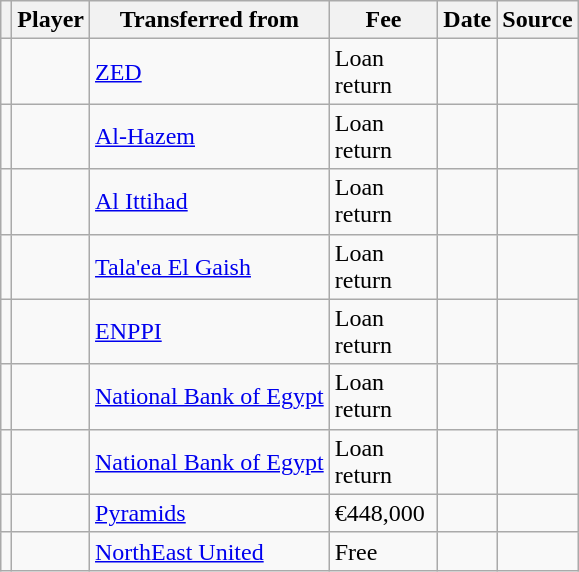<table class="wikitable plainrowheaders sortable">
<tr>
<th></th>
<th scope="col">Player</th>
<th>Transferred from</th>
<th style="width: 65px;">Fee</th>
<th scope="col">Date</th>
<th scope="col">Source</th>
</tr>
<tr>
<td align="center"></td>
<td></td>
<td> <a href='#'>ZED</a></td>
<td>Loan return</td>
<td></td>
<td></td>
</tr>
<tr>
<td align="center"></td>
<td></td>
<td> <a href='#'>Al-Hazem</a></td>
<td>Loan return</td>
<td></td>
<td></td>
</tr>
<tr>
<td align="center"></td>
<td></td>
<td> <a href='#'>Al Ittihad</a></td>
<td>Loan return</td>
<td></td>
<td></td>
</tr>
<tr>
<td align="center"></td>
<td></td>
<td> <a href='#'>Tala'ea El Gaish</a></td>
<td>Loan return</td>
<td></td>
<td></td>
</tr>
<tr>
<td align="center"></td>
<td></td>
<td> <a href='#'>ENPPI</a></td>
<td>Loan return</td>
<td></td>
<td></td>
</tr>
<tr>
<td align="center"></td>
<td></td>
<td> <a href='#'>National Bank of Egypt</a></td>
<td>Loan return</td>
<td></td>
<td></td>
</tr>
<tr>
<td align="center"></td>
<td></td>
<td> <a href='#'>National Bank of Egypt</a></td>
<td>Loan return</td>
<td></td>
<td></td>
</tr>
<tr>
<td align="center"></td>
<td></td>
<td> <a href='#'>Pyramids</a></td>
<td>€448,000</td>
<td></td>
<td></td>
</tr>
<tr>
<td align="center"></td>
<td></td>
<td> <a href='#'>NorthEast United</a></td>
<td>Free</td>
<td></td>
<td></td>
</tr>
</table>
